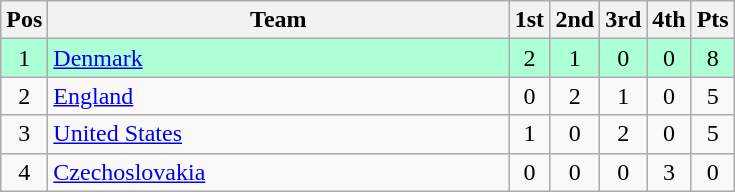<table class="wikitable" style="font-size: 100%">
<tr>
<th width=20>Pos</th>
<th width=300>Team</th>
<th width=20>1st</th>
<th width=20>2nd</th>
<th width=20>3rd</th>
<th width=20>4th</th>
<th width=20>Pts</th>
</tr>
<tr align=center style="background: #ADFFD6;">
<td>1</td>
<td align="left"><a href='#'>Denmark</a></td>
<td>2</td>
<td>1</td>
<td>0</td>
<td>0</td>
<td>8</td>
</tr>
<tr align=center>
<td>2</td>
<td align="left"><a href='#'>England</a></td>
<td>0</td>
<td>2</td>
<td>1</td>
<td>0</td>
<td>5</td>
</tr>
<tr align=center>
<td>3</td>
<td align="left"><a href='#'>United States</a></td>
<td>1</td>
<td>0</td>
<td>2</td>
<td>0</td>
<td>5</td>
</tr>
<tr align=center>
<td>4</td>
<td align="left"><a href='#'>Czechoslovakia</a></td>
<td>0</td>
<td>0</td>
<td>0</td>
<td>3</td>
<td>0</td>
</tr>
</table>
